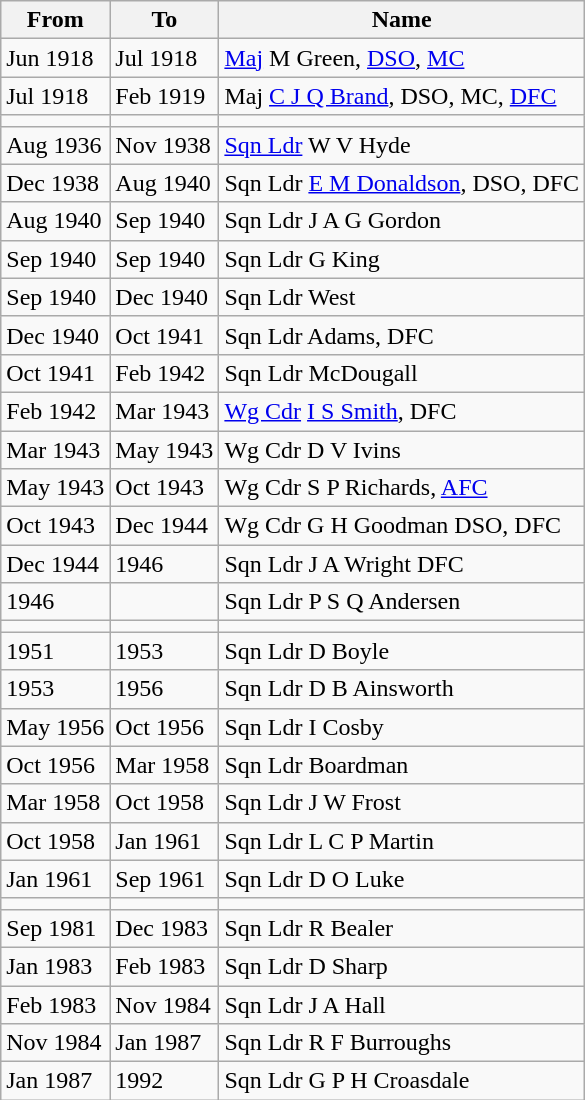<table class="wikitable">
<tr>
<th>From</th>
<th>To</th>
<th>Name</th>
</tr>
<tr>
<td>Jun 1918</td>
<td>Jul 1918</td>
<td><a href='#'>Maj</a> M Green, <a href='#'>DSO</a>, <a href='#'>MC</a></td>
</tr>
<tr>
<td>Jul 1918</td>
<td>Feb 1919</td>
<td>Maj <a href='#'>C J Q Brand</a>, DSO, MC, <a href='#'>DFC</a></td>
</tr>
<tr>
<td></td>
<td></td>
<td></td>
</tr>
<tr>
<td>Aug 1936</td>
<td>Nov 1938</td>
<td><a href='#'>Sqn Ldr</a> W V Hyde</td>
</tr>
<tr>
<td>Dec 1938</td>
<td>Aug 1940</td>
<td>Sqn Ldr <a href='#'>E M Donaldson</a>, DSO, DFC</td>
</tr>
<tr>
<td>Aug 1940</td>
<td>Sep 1940</td>
<td>Sqn Ldr J A G Gordon</td>
</tr>
<tr>
<td>Sep 1940</td>
<td>Sep 1940</td>
<td>Sqn Ldr G King</td>
</tr>
<tr>
<td>Sep 1940</td>
<td>Dec 1940</td>
<td>Sqn Ldr West</td>
</tr>
<tr>
<td>Dec 1940</td>
<td>Oct 1941</td>
<td>Sqn Ldr Adams, DFC</td>
</tr>
<tr>
<td>Oct 1941</td>
<td>Feb 1942</td>
<td>Sqn Ldr McDougall</td>
</tr>
<tr>
<td>Feb 1942</td>
<td>Mar 1943</td>
<td><a href='#'>Wg Cdr</a> <a href='#'>I S Smith</a>, DFC</td>
</tr>
<tr>
<td>Mar 1943</td>
<td>May 1943</td>
<td>Wg Cdr D V Ivins</td>
</tr>
<tr>
<td>May 1943</td>
<td>Oct 1943</td>
<td>Wg Cdr S P Richards, <a href='#'>AFC</a></td>
</tr>
<tr>
<td>Oct 1943</td>
<td>Dec 1944</td>
<td>Wg Cdr G H Goodman DSO, DFC</td>
</tr>
<tr>
<td>Dec 1944</td>
<td>1946</td>
<td>Sqn Ldr J A Wright DFC</td>
</tr>
<tr>
<td>1946</td>
<td></td>
<td>Sqn Ldr P S Q Andersen</td>
</tr>
<tr>
<td></td>
<td></td>
<td></td>
</tr>
<tr>
<td>1951</td>
<td>1953</td>
<td>Sqn Ldr D Boyle</td>
</tr>
<tr>
<td>1953</td>
<td>1956</td>
<td>Sqn Ldr D B Ainsworth</td>
</tr>
<tr>
<td>May 1956</td>
<td>Oct 1956</td>
<td>Sqn Ldr I Cosby</td>
</tr>
<tr>
<td>Oct 1956</td>
<td>Mar 1958</td>
<td>Sqn Ldr Boardman</td>
</tr>
<tr>
<td>Mar 1958</td>
<td>Oct 1958</td>
<td>Sqn Ldr J W Frost</td>
</tr>
<tr>
<td>Oct 1958</td>
<td>Jan 1961</td>
<td>Sqn Ldr L C P Martin</td>
</tr>
<tr>
<td>Jan 1961</td>
<td>Sep 1961</td>
<td>Sqn Ldr D O Luke</td>
</tr>
<tr>
<td></td>
<td></td>
<td></td>
</tr>
<tr>
<td>Sep 1981</td>
<td>Dec 1983</td>
<td>Sqn Ldr R Bealer</td>
</tr>
<tr>
<td>Jan 1983</td>
<td>Feb 1983</td>
<td>Sqn Ldr D Sharp</td>
</tr>
<tr>
<td>Feb 1983</td>
<td>Nov 1984</td>
<td>Sqn Ldr J A Hall</td>
</tr>
<tr>
<td>Nov 1984</td>
<td>Jan 1987</td>
<td>Sqn Ldr R F Burroughs</td>
</tr>
<tr>
<td>Jan 1987</td>
<td>1992</td>
<td>Sqn Ldr G P H Croasdale</td>
</tr>
</table>
